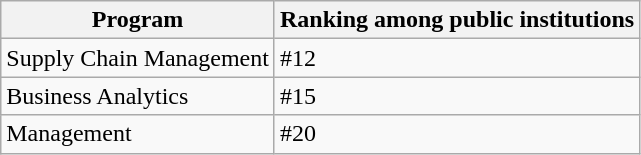<table class="wikitable">
<tr>
<th><strong>Program</strong></th>
<th><strong>Ranking among public institutions</strong></th>
</tr>
<tr>
<td>Supply Chain Management</td>
<td>#12</td>
</tr>
<tr>
<td>Business Analytics</td>
<td>#15</td>
</tr>
<tr>
<td>Management</td>
<td>#20</td>
</tr>
</table>
